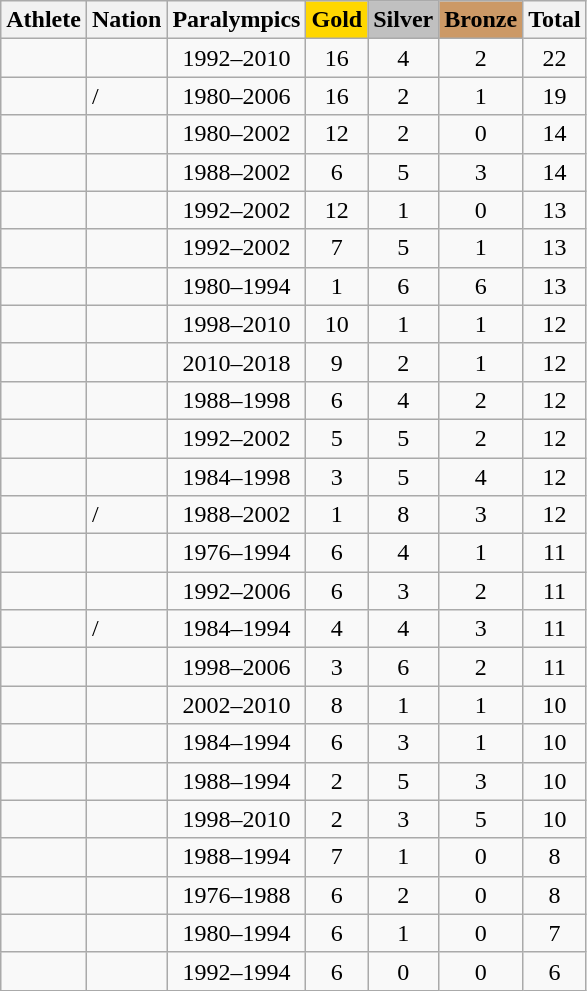<table class="wikitable sortable" style="text-align:center;">
<tr>
<th>Athlete</th>
<th>Nation</th>
<th>Paralympics</th>
<th style="background-color: gold"><strong>Gold</strong></th>
<th style="background-color: silver"><strong>Silver</strong></th>
<th style="background-color: #cc9966"><strong>Bronze</strong></th>
<th>Total</th>
</tr>
<tr>
<td align=left></td>
<td align=left></td>
<td>1992–2010</td>
<td>16</td>
<td>4</td>
<td>2</td>
<td>22</td>
</tr>
<tr>
<td align=left></td>
<td align=left> /<br></td>
<td>1980–2006</td>
<td>16</td>
<td>2</td>
<td>1</td>
<td>19</td>
</tr>
<tr>
<td align=left></td>
<td align=left></td>
<td>1980–2002</td>
<td>12</td>
<td>2</td>
<td>0</td>
<td>14</td>
</tr>
<tr>
<td align=left></td>
<td align=left></td>
<td>1988–2002</td>
<td>6</td>
<td>5</td>
<td>3</td>
<td>14</td>
</tr>
<tr>
<td align=left></td>
<td align=left></td>
<td>1992–2002</td>
<td>12</td>
<td>1</td>
<td>0</td>
<td>13</td>
</tr>
<tr>
<td align=left></td>
<td align=left></td>
<td>1992–2002</td>
<td>7</td>
<td>5</td>
<td>1</td>
<td>13</td>
</tr>
<tr>
<td align=left></td>
<td align=left></td>
<td>1980–1994</td>
<td>1</td>
<td>6</td>
<td>6</td>
<td>13</td>
</tr>
<tr>
<td align=left></td>
<td align=left></td>
<td>1998–2010</td>
<td>10</td>
<td>1</td>
<td>1</td>
<td>12</td>
</tr>
<tr>
<td align=left></td>
<td align=left></td>
<td>2010–2018</td>
<td>9</td>
<td>2</td>
<td>1</td>
<td>12</td>
</tr>
<tr>
<td align=left></td>
<td align=left></td>
<td>1988–1998</td>
<td>6</td>
<td>4</td>
<td>2</td>
<td>12</td>
</tr>
<tr>
<td align=left></td>
<td align=left></td>
<td>1992–2002</td>
<td>5</td>
<td>5</td>
<td>2</td>
<td>12</td>
</tr>
<tr>
<td align=left></td>
<td align=left></td>
<td>1984–1998</td>
<td>3</td>
<td>5</td>
<td>4</td>
<td>12</td>
</tr>
<tr>
<td align=left></td>
<td align=left> / <br></td>
<td>1988–2002</td>
<td>1</td>
<td>8</td>
<td>3</td>
<td>12</td>
</tr>
<tr>
<td align=left></td>
<td align=left></td>
<td>1976–1994</td>
<td>6</td>
<td>4</td>
<td>1</td>
<td>11</td>
</tr>
<tr>
<td align=left></td>
<td align=left></td>
<td>1992–2006</td>
<td>6</td>
<td>3</td>
<td>2</td>
<td>11</td>
</tr>
<tr>
<td align=left></td>
<td align=left> /<br></td>
<td>1984–1994</td>
<td>4</td>
<td>4</td>
<td>3</td>
<td>11</td>
</tr>
<tr>
<td align=left></td>
<td align=left></td>
<td>1998–2006</td>
<td>3</td>
<td>6</td>
<td>2</td>
<td>11</td>
</tr>
<tr>
<td align=left></td>
<td align=left></td>
<td>2002–2010</td>
<td>8</td>
<td>1</td>
<td>1</td>
<td>10</td>
</tr>
<tr>
<td align=left></td>
<td align=left></td>
<td>1984–1994</td>
<td>6</td>
<td>3</td>
<td>1</td>
<td>10</td>
</tr>
<tr>
<td align=left></td>
<td align=left></td>
<td>1988–1994</td>
<td>2</td>
<td>5</td>
<td>3</td>
<td>10</td>
</tr>
<tr>
<td align=left></td>
<td align=left></td>
<td>1998–2010</td>
<td>2</td>
<td>3</td>
<td>5</td>
<td>10</td>
</tr>
<tr>
<td align=left></td>
<td align=left></td>
<td>1988–1994</td>
<td>7</td>
<td>1</td>
<td>0</td>
<td>8</td>
</tr>
<tr>
<td align=left></td>
<td align=left></td>
<td>1976–1988</td>
<td>6</td>
<td>2</td>
<td>0</td>
<td>8</td>
</tr>
<tr>
<td align=left></td>
<td align=left></td>
<td>1980–1994</td>
<td>6</td>
<td>1</td>
<td>0</td>
<td>7</td>
</tr>
<tr>
<td align=left></td>
<td align=left></td>
<td>1992–1994</td>
<td>6</td>
<td>0</td>
<td>0</td>
<td>6<br></td>
</tr>
</table>
